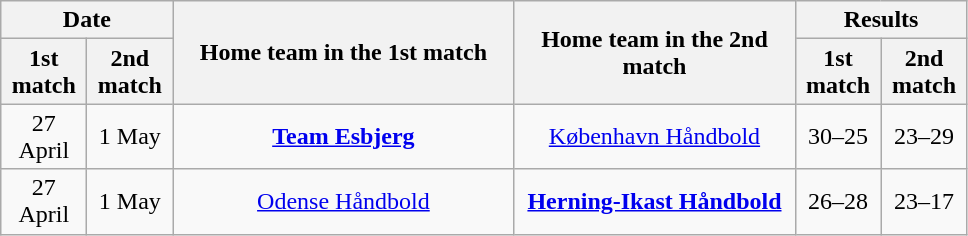<table class="wikitable" style="text-align:center; margin-left:1em;">
<tr>
<th colspan="2">Date</th>
<th rowspan="2" style="width:220px;">Home team in the 1st match</th>
<th rowspan="2" style="width:180px;">Home team in the 2nd match</th>
<th colspan="2">Results</th>
</tr>
<tr>
<th style="width:50px;">1st match</th>
<th style="width:50px;">2nd match</th>
<th style="width:50px;">1st match</th>
<th style="width:50px;">2nd match</th>
</tr>
<tr>
<td>27 April</td>
<td>1 May</td>
<td><strong><a href='#'>Team Esbjerg</a></strong></td>
<td><a href='#'>København Håndbold</a></td>
<td>30–25</td>
<td>23–29</td>
</tr>
<tr>
<td>27 April</td>
<td>1 May</td>
<td><a href='#'>Odense Håndbold</a></td>
<td><strong><a href='#'>Herning-Ikast Håndbold</a></strong></td>
<td>26–28</td>
<td>23–17</td>
</tr>
</table>
